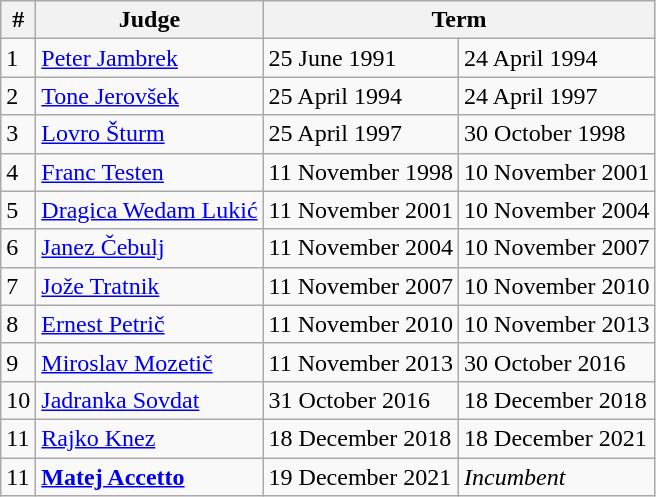<table class="wikitable">
<tr>
<th>#</th>
<th>Judge</th>
<th colspan="2">Term</th>
</tr>
<tr>
<td>1</td>
<td><a href='#'>Peter Jambrek</a></td>
<td>25 June 1991</td>
<td>24 April 1994</td>
</tr>
<tr>
<td>2</td>
<td><a href='#'>Tone Jerovšek</a></td>
<td>25 April 1994</td>
<td>24 April 1997</td>
</tr>
<tr>
<td>3</td>
<td><a href='#'>Lovro Šturm</a></td>
<td>25 April 1997</td>
<td>30 October 1998</td>
</tr>
<tr>
<td>4</td>
<td><a href='#'>Franc Testen</a></td>
<td>11 November 1998</td>
<td>10 November 2001</td>
</tr>
<tr>
<td>5</td>
<td><a href='#'>Dragica Wedam Lukić</a></td>
<td>11 November 2001</td>
<td>10 November 2004</td>
</tr>
<tr>
<td>6</td>
<td><a href='#'>Janez Čebulj</a></td>
<td>11 November 2004</td>
<td>10 November 2007</td>
</tr>
<tr>
<td>7</td>
<td><a href='#'>Jože Tratnik</a></td>
<td>11 November 2007</td>
<td>10 November 2010</td>
</tr>
<tr>
<td>8</td>
<td><a href='#'>Ernest Petrič</a></td>
<td>11 November 2010</td>
<td>10 November 2013</td>
</tr>
<tr>
<td>9</td>
<td><a href='#'>Miroslav Mozetič</a></td>
<td>11 November 2013</td>
<td>30 October 2016</td>
</tr>
<tr>
<td>10</td>
<td><a href='#'>Jadranka Sovdat</a></td>
<td>31 October 2016</td>
<td>18 December 2018</td>
</tr>
<tr>
<td>11</td>
<td><a href='#'>Rajko Knez</a></td>
<td>18 December 2018</td>
<td>18 December 2021</td>
</tr>
<tr>
<td>11</td>
<td><strong><a href='#'>Matej Accetto</a></strong></td>
<td>19 December 2021</td>
<td><em>Incumbent</em></td>
</tr>
</table>
